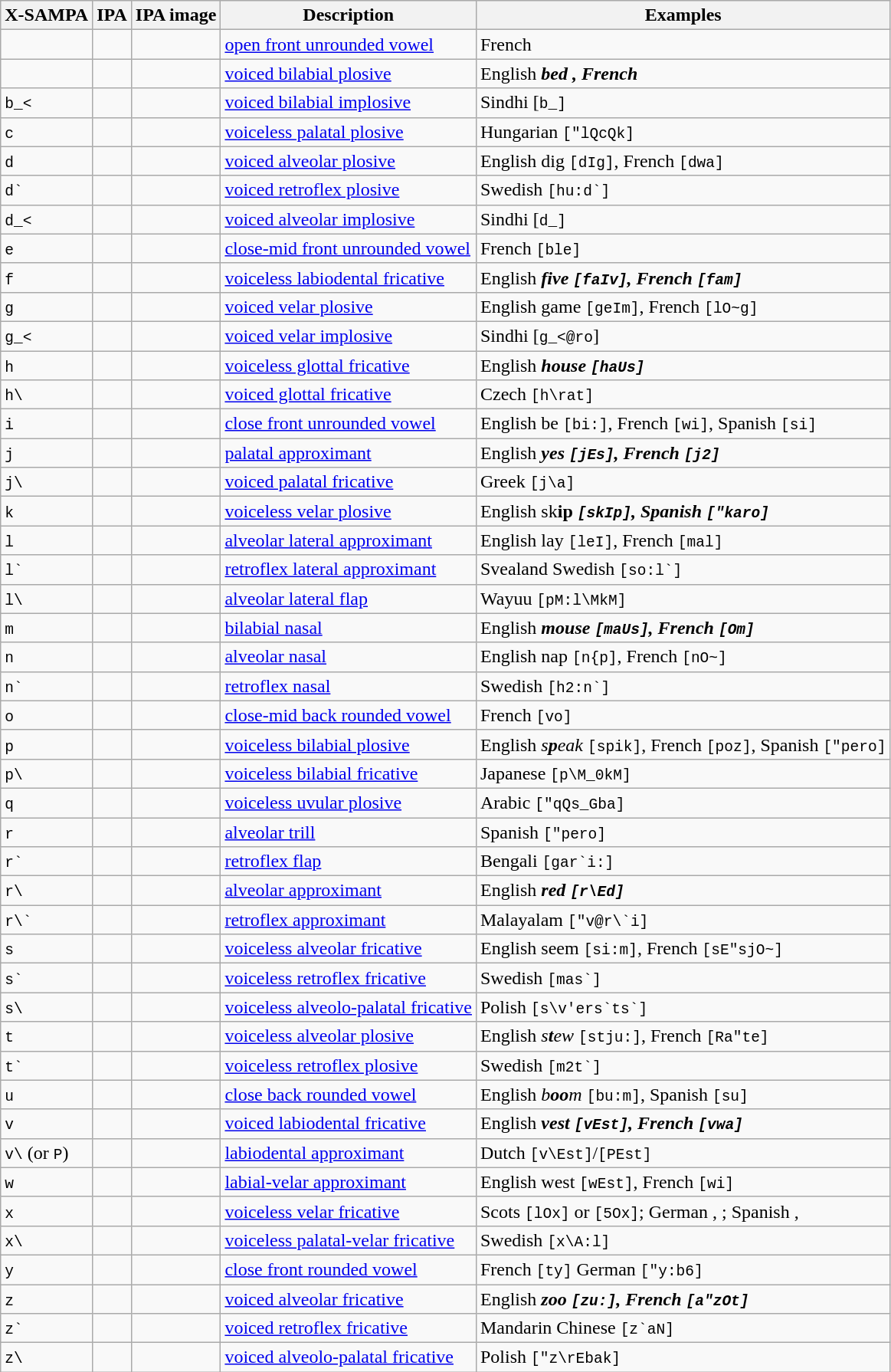<table class="wikitable sortable">
<tr>
<th>X-SAMPA</th>
<th>IPA</th>
<th>IPA image</th>
<th>Description</th>
<th>Examples</th>
</tr>
<tr>
<td><code></code></td>
<td></td>
<td></td>
<td><a href='#'>open front unrounded vowel</a></td>
<td>French  <code></code></td>
</tr>
<tr>
<td><code></code></td>
<td></td>
<td></td>
<td><a href='#'>voiced bilabial plosive</a></td>
<td>English <strong><em>b<strong>ed<em> <code></code>, French  <code></code></td>
</tr>
<tr>
<td><code>b_<</code></td>
<td></td>
<td></td>
<td><a href='#'>voiced bilabial implosive</a></td>
<td>Sindhi  [<code>b_<arU</code>]</td>
</tr>
<tr>
<td><code>c</code></td>
<td></td>
<td></td>
<td><a href='#'>voiceless palatal plosive</a></td>
<td>Hungarian  <code>["lQcQk]</code></td>
</tr>
<tr>
<td><code>d</code></td>
<td></td>
<td></td>
<td><a href='#'>voiced alveolar plosive</a></td>
<td>English </em></strong>d</strong>ig</em> <code>[dIg]</code>, French  <code>[dwa]</code></td>
</tr>
<tr>
<td><code>d`</code></td>
<td></td>
<td></td>
<td><a href='#'>voiced retroflex plosive</a></td>
<td>Swedish  <code>[hu:d`]</code></td>
</tr>
<tr>
<td><code>d_<</code></td>
<td></td>
<td></td>
<td><a href='#'>voiced alveolar implosive</a></td>
<td>Sindhi  [<code>d_<arU</code>]</td>
</tr>
<tr>
<td><code>e</code></td>
<td></td>
<td></td>
<td><a href='#'>close-mid front unrounded vowel</a></td>
<td>French  <code>[ble]</code></td>
</tr>
<tr>
<td><code>f</code></td>
<td></td>
<td></td>
<td><a href='#'>voiceless labiodental fricative</a></td>
<td>English <strong><em>f<strong>ive<em> <code>[faIv]</code>, French  <code>[fam]</code></td>
</tr>
<tr>
<td><code>g</code></td>
<td></td>
<td></td>
<td><a href='#'>voiced velar plosive</a></td>
<td>English </em></strong>g</strong>ame</em> <code>[geIm]</code>, French  <code>[lO~g]</code></td>
</tr>
<tr>
<td><code>g_<</code></td>
<td></td>
<td></td>
<td><a href='#'>voiced velar implosive</a></td>
<td>Sindhi  [<code>g_<@ro</code>]</td>
</tr>
<tr>
<td><code>h</code></td>
<td></td>
<td></td>
<td><a href='#'>voiceless glottal fricative</a></td>
<td>English <strong><em>h<strong>ouse<em> <code>[haUs]</code></td>
</tr>
<tr>
<td><code>h\</code></td>
<td></td>
<td></td>
<td><a href='#'>voiced glottal fricative</a></td>
<td>Czech  <code>[h\rat]</code></td>
</tr>
<tr>
<td><code>i</code></td>
<td></td>
<td></td>
<td><a href='#'>close front unrounded vowel</a></td>
<td>English </em>b</strong>e</em></strong> <code>[bi:]</code>, French  <code>[wi]</code>, Spanish  <code>[si]</code></td>
</tr>
<tr>
<td><code>j</code></td>
<td></td>
<td></td>
<td><a href='#'>palatal approximant</a></td>
<td>English <strong><em>y<strong>es<em> <code>[jEs]</code>, French  <code>[j2]</code></td>
</tr>
<tr>
<td><code>j\</code></td>
<td></td>
<td></td>
<td><a href='#'>voiced palatal fricative</a></td>
<td>Greek  <code>[j\a]</code></td>
</tr>
<tr>
<td><code>k</code></td>
<td></td>
<td></td>
<td><a href='#'>voiceless velar plosive</a></td>
<td>English </em>s</strong>k<strong>ip<em> <code>[skIp]</code>, Spanish  <code>["karo]</code></td>
</tr>
<tr>
<td><code>l</code></td>
<td></td>
<td></td>
<td><a href='#'>alveolar lateral approximant</a></td>
<td>English </em></strong>l</strong>ay</em> <code>[leI]</code>, French  <code>[mal]</code></td>
</tr>
<tr>
<td><code>l`</code></td>
<td></td>
<td></td>
<td><a href='#'>retroflex lateral approximant</a></td>
<td>Svealand Swedish  <code>[so:l`]</code></td>
</tr>
<tr>
<td><code>l\</code></td>
<td></td>
<td></td>
<td><a href='#'>alveolar lateral flap</a></td>
<td>Wayuu  <code>[pM:l\MkM]</code></td>
</tr>
<tr>
<td><code>m</code></td>
<td></td>
<td></td>
<td><a href='#'>bilabial nasal</a></td>
<td>English <strong><em>m<strong>ouse<em> <code>[maUs]</code>, French  <code>[Om]</code></td>
</tr>
<tr>
<td><code>n</code></td>
<td></td>
<td></td>
<td><a href='#'>alveolar nasal</a></td>
<td>English </em></strong>n</strong>ap</em> <code>[n{p]</code>, French  <code>[nO~]</code></td>
</tr>
<tr>
<td><code>n`</code></td>
<td></td>
<td></td>
<td><a href='#'>retroflex nasal</a></td>
<td>Swedish  <code>[h2:n`]</code></td>
</tr>
<tr>
<td><code>o</code></td>
<td></td>
<td></td>
<td><a href='#'>close-mid back rounded vowel</a></td>
<td>French  <code>[vo]</code></td>
</tr>
<tr>
<td><code>p</code></td>
<td></td>
<td></td>
<td><a href='#'>voiceless bilabial plosive</a></td>
<td>English <em>s<strong>p</strong>eak</em> <code>[spik]</code>, French  <code>[poz]</code>, Spanish  <code>["pero]</code></td>
</tr>
<tr>
<td><code>p\</code></td>
<td></td>
<td></td>
<td><a href='#'>voiceless bilabial fricative</a></td>
<td>Japanese  <code>[p\M_0kM]</code></td>
</tr>
<tr>
<td><code>q</code></td>
<td></td>
<td></td>
<td><a href='#'>voiceless uvular plosive</a></td>
<td>Arabic  <code>["qQs_Gba]</code></td>
</tr>
<tr>
<td><code>r</code></td>
<td></td>
<td></td>
<td><a href='#'>alveolar trill</a></td>
<td>Spanish  <code>["pero]</code></td>
</tr>
<tr>
<td><code>r`</code></td>
<td></td>
<td></td>
<td><a href='#'>retroflex flap</a></td>
<td>Bengali  <code>[gar`i:]</code></td>
</tr>
<tr>
<td><code>r\</code></td>
<td></td>
<td></td>
<td><a href='#'>alveolar approximant</a></td>
<td>English <strong><em>r<strong>ed<em> <code>[r\Ed]</code></td>
</tr>
<tr>
<td><code>r\`</code></td>
<td></td>
<td></td>
<td><a href='#'>retroflex approximant</a></td>
<td>Malayalam  <code>["v@r\`i]</code></td>
</tr>
<tr>
<td><code>s</code></td>
<td></td>
<td></td>
<td><a href='#'>voiceless alveolar fricative</a></td>
<td>English </em></strong>s</strong>eem</em> <code>[si:m]</code>, French  <code>[sE"sjO~]</code></td>
</tr>
<tr>
<td><code>s`</code></td>
<td></td>
<td></td>
<td><a href='#'>voiceless retroflex fricative</a></td>
<td>Swedish  <code>[mas`]</code></td>
</tr>
<tr>
<td><code>s\</code></td>
<td></td>
<td></td>
<td><a href='#'>voiceless alveolo-palatal fricative</a></td>
<td>Polish  <code>[s\v'ers`ts`]</code></td>
</tr>
<tr>
<td><code>t</code></td>
<td></td>
<td></td>
<td><a href='#'>voiceless alveolar plosive</a></td>
<td>English <em>s<strong>t</strong>ew</em> <code>[stju:]</code>, French  <code>[Ra"te]</code></td>
</tr>
<tr>
<td><code>t`</code></td>
<td></td>
<td></td>
<td><a href='#'>voiceless retroflex plosive</a></td>
<td>Swedish  <code>[m2t`]</code></td>
</tr>
<tr>
<td><code>u</code></td>
<td></td>
<td></td>
<td><a href='#'>close back rounded vowel</a></td>
<td>English <em>b<strong>oo</strong>m</em> <code>[bu:m]</code>, Spanish  <code>[su]</code></td>
</tr>
<tr>
<td><code>v</code></td>
<td></td>
<td></td>
<td><a href='#'>voiced labiodental fricative</a></td>
<td>English <strong><em>v<strong>est<em> <code>[vEst]</code>, French  <code>[vwa]</code></td>
</tr>
<tr>
<td><code>v\</code> (or <code>P</code>)</td>
<td></td>
<td></td>
<td><a href='#'>labiodental approximant</a></td>
<td>Dutch  <code>[v\Est]</code>/<code>[PEst]</code></td>
</tr>
<tr>
<td><code>w</code></td>
<td></td>
<td></td>
<td><a href='#'>labial-velar approximant</a></td>
<td>English </em></strong>w</strong>est</em> <code>[wEst]</code>, French  <code>[wi]</code></td>
</tr>
<tr>
<td><code>x</code></td>
<td></td>
<td></td>
<td><a href='#'>voiceless velar fricative</a></td>
<td>Scots  <code>[lOx]</code> or <code>[5Ox]</code>; German , ; Spanish , </td>
</tr>
<tr>
<td><code>x\</code></td>
<td></td>
<td></td>
<td><a href='#'>voiceless palatal-velar fricative</a></td>
<td>Swedish  <code>[x\A:l]</code></td>
</tr>
<tr>
<td><code>y</code></td>
<td></td>
<td></td>
<td><a href='#'>close front rounded vowel</a></td>
<td>French  <code>[ty]</code> German  <code>["y:b6]</code></td>
</tr>
<tr>
<td><code>z</code></td>
<td></td>
<td></td>
<td><a href='#'>voiced alveolar fricative</a></td>
<td>English <strong><em>z<strong>oo<em> <code>[zu:]</code>, French  <code>[a"zOt]</code></td>
</tr>
<tr>
<td><code>z`</code></td>
<td></td>
<td></td>
<td><a href='#'>voiced retroflex fricative</a></td>
<td>Mandarin Chinese  <code>[z`aN]</code></td>
</tr>
<tr>
<td><code>z\</code></td>
<td></td>
<td></td>
<td><a href='#'>voiced alveolo-palatal fricative</a></td>
<td>Polish  <code>["z\rEbak]</code></td>
</tr>
</table>
